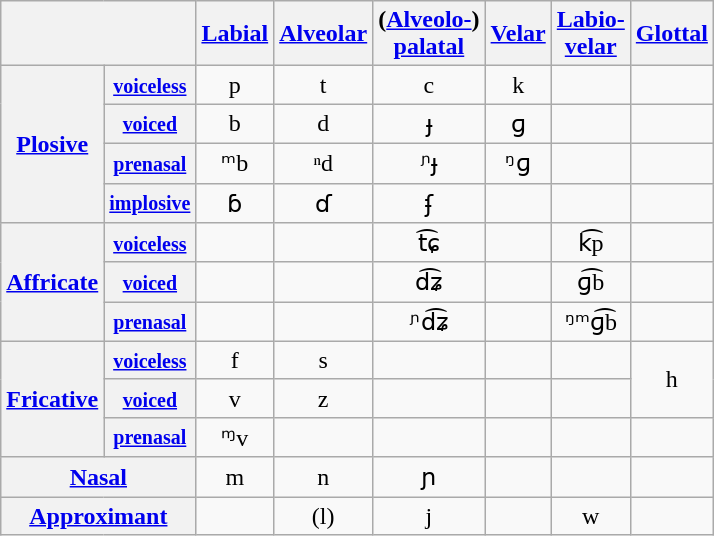<table class="wikitable" style="text-align:center">
<tr>
<th colspan="2"></th>
<th><a href='#'>Labial</a></th>
<th><a href='#'>Alveolar</a></th>
<th>(<a href='#'>Alveolo-</a>)<a href='#'><br>palatal</a></th>
<th><a href='#'>Velar</a></th>
<th><a href='#'>Labio-<br>velar</a></th>
<th><a href='#'>Glottal</a></th>
</tr>
<tr align="center">
<th rowspan="4"><a href='#'>Plosive</a></th>
<th><small><a href='#'>voiceless</a></small></th>
<td>p</td>
<td>t</td>
<td>c</td>
<td>k</td>
<td></td>
<td></td>
</tr>
<tr>
<th><small><a href='#'>voiced</a></small></th>
<td>b</td>
<td>d</td>
<td>ɟ</td>
<td>ɡ</td>
<td></td>
<td></td>
</tr>
<tr>
<th><small><a href='#'>prenasal</a></small></th>
<td>ᵐb</td>
<td>ⁿd</td>
<td>ᶮɟ</td>
<td>ᵑɡ</td>
<td></td>
<td></td>
</tr>
<tr>
<th><small><a href='#'>implosive</a></small></th>
<td>ɓ</td>
<td>ɗ</td>
<td>ʄ</td>
<td></td>
<td></td>
<td></td>
</tr>
<tr>
<th rowspan="3"><a href='#'>Affricate</a></th>
<th><small><a href='#'>voiceless</a></small></th>
<td></td>
<td></td>
<td>t͡ɕ</td>
<td></td>
<td>k͡p</td>
<td></td>
</tr>
<tr>
<th><small><a href='#'>voiced</a></small></th>
<td></td>
<td></td>
<td>d͡ʑ</td>
<td></td>
<td>ɡ͡b</td>
<td></td>
</tr>
<tr>
<th><small><a href='#'>prenasal</a></small></th>
<td></td>
<td></td>
<td>ᶮd͡ʑ</td>
<td></td>
<td>ᵑᵐɡ͡b</td>
<td></td>
</tr>
<tr align="center">
<th rowspan="3"><a href='#'>Fricative</a></th>
<th><small><a href='#'>voiceless</a></small></th>
<td>f</td>
<td>s</td>
<td></td>
<td></td>
<td></td>
<td rowspan="2">h</td>
</tr>
<tr align="center">
<th><small><a href='#'>voiced</a></small></th>
<td>v</td>
<td>z</td>
<td></td>
<td></td>
<td></td>
</tr>
<tr>
<th><small><a href='#'>prenasal</a></small></th>
<td>ᶬv</td>
<td></td>
<td></td>
<td></td>
<td></td>
<td></td>
</tr>
<tr align="center">
<th colspan="2"><a href='#'>Nasal</a></th>
<td>m</td>
<td>n</td>
<td>ɲ</td>
<td></td>
<td></td>
<td></td>
</tr>
<tr align="center">
<th colspan="2"><a href='#'>Approximant</a></th>
<td></td>
<td>(l)</td>
<td>j</td>
<td></td>
<td>w</td>
<td></td>
</tr>
</table>
